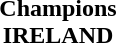<table cellspacing=0 width=100%>
<tr>
<td align=center></td>
</tr>
<tr>
<td align=center><strong>Champions<br>IRELAND</strong></td>
</tr>
</table>
